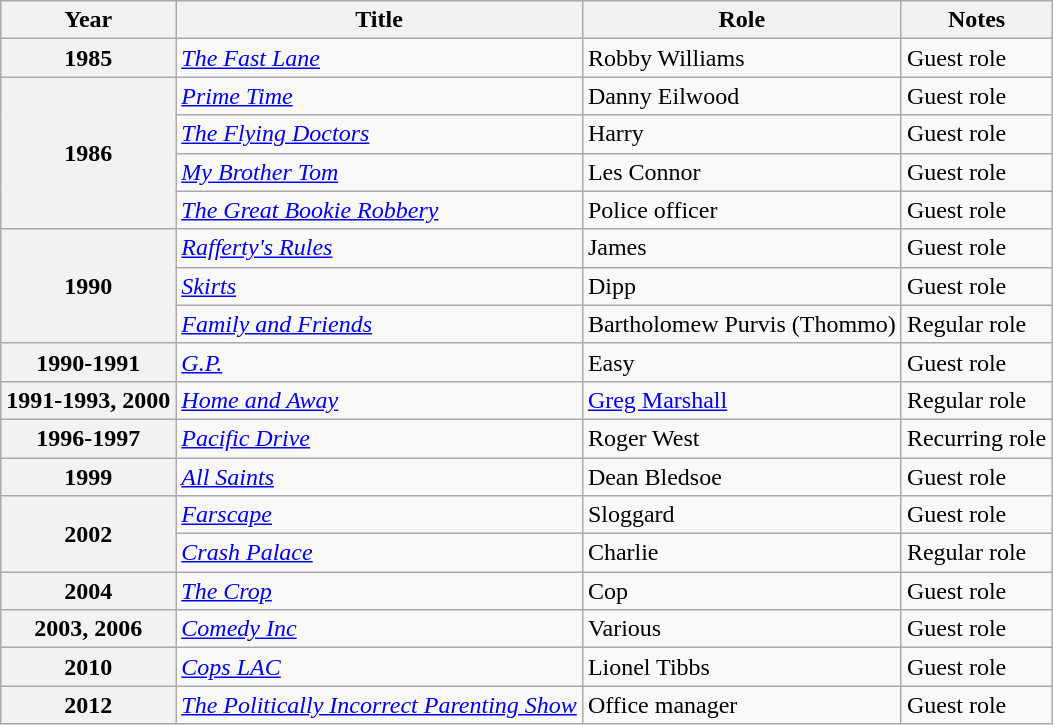<table class="wikitable sortable plainrowheaders">
<tr>
<th scope="col">Year</th>
<th scope="col">Title</th>
<th scope="col">Role</th>
<th scope="col" class="unsortable">Notes</th>
</tr>
<tr>
<th scope="row">1985</th>
<td><em><a href='#'>The Fast Lane</a></em></td>
<td>Robby Williams</td>
<td>Guest role</td>
</tr>
<tr>
<th rowspan="4" scope="row">1986</th>
<td><em><a href='#'>Prime Time</a></em></td>
<td>Danny Eilwood</td>
<td>Guest role</td>
</tr>
<tr>
<td><em><a href='#'>The Flying Doctors</a></em></td>
<td>Harry</td>
<td>Guest role</td>
</tr>
<tr>
<td><em><a href='#'>My Brother Tom</a></em></td>
<td>Les Connor</td>
<td>Guest role</td>
</tr>
<tr>
<td><em><a href='#'>The Great Bookie Robbery</a></em></td>
<td>Police officer</td>
<td>Guest role</td>
</tr>
<tr>
<th rowspan="3" scope="row">1990</th>
<td><em><a href='#'>Rafferty's Rules</a></em></td>
<td>James</td>
<td>Guest role</td>
</tr>
<tr>
<td><em><a href='#'>Skirts</a></em></td>
<td>Dipp</td>
<td>Guest role</td>
</tr>
<tr>
<td><em><a href='#'>Family and Friends</a></em></td>
<td>Bartholomew Purvis (Thommo)</td>
<td>Regular role</td>
</tr>
<tr>
<th scope="row">1990-1991</th>
<td><em><a href='#'>G.P.</a></em></td>
<td>Easy</td>
<td>Guest role</td>
</tr>
<tr>
<th scope="row">1991-1993, 2000</th>
<td><em><a href='#'>Home and Away</a></em></td>
<td><a href='#'>Greg Marshall</a></td>
<td>Regular role</td>
</tr>
<tr>
<th scope="row">1996-1997</th>
<td><em><a href='#'>Pacific Drive</a></em></td>
<td>Roger West</td>
<td>Recurring role</td>
</tr>
<tr>
<th scope="row">1999</th>
<td><em><a href='#'>All Saints</a></em></td>
<td>Dean Bledsoe</td>
<td>Guest role</td>
</tr>
<tr>
<th rowspan="2" scope="row">2002</th>
<td><em><a href='#'>Farscape</a></em></td>
<td>Sloggard</td>
<td>Guest role</td>
</tr>
<tr>
<td><em><a href='#'>Crash Palace</a></em></td>
<td>Charlie</td>
<td>Regular role</td>
</tr>
<tr>
<th scope="row">2004</th>
<td><em><a href='#'>The Crop</a></em></td>
<td>Cop</td>
<td>Guest role</td>
</tr>
<tr>
<th scope="row">2003, 2006</th>
<td><em><a href='#'>Comedy Inc</a></em></td>
<td>Various</td>
<td>Guest role</td>
</tr>
<tr>
<th scope="row">2010</th>
<td><em><a href='#'>Cops LAC</a></em></td>
<td>Lionel Tibbs</td>
<td>Guest role</td>
</tr>
<tr>
<th scope="row">2012</th>
<td><em><a href='#'>The Politically Incorrect Parenting Show</a></em></td>
<td>Office manager</td>
<td>Guest role</td>
</tr>
</table>
